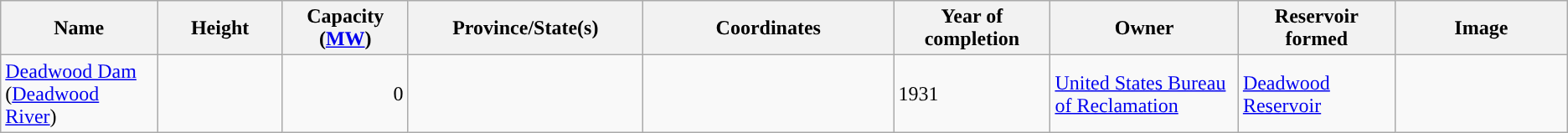<table class="wikitable sortable" border="1">
<tr>
<th width="10%">Name</th>
<th width="8%">Height</th>
<th width="8%">Capacity (<a href='#'>MW</a>)</th>
<th width="15%">Province/State(s)</th>
<th width="16%">Coordinates</th>
<th width="10%">Year of completion</th>
<th width="12%">Owner</th>
<th width="10%">Reservoir formed</th>
<th>Image</th>
</tr>
<tr>
<td><a href='#'>Deadwood Dam</a> (<a href='#'>Deadwood River</a>)</td>
<td></td>
<td align="right">0</td>
<td></td>
<td></td>
<td>1931</td>
<td><a href='#'>United States Bureau of Reclamation</a></td>
<td><a href='#'>Deadwood Reservoir</a></td>
<td></td>
</tr>
</table>
